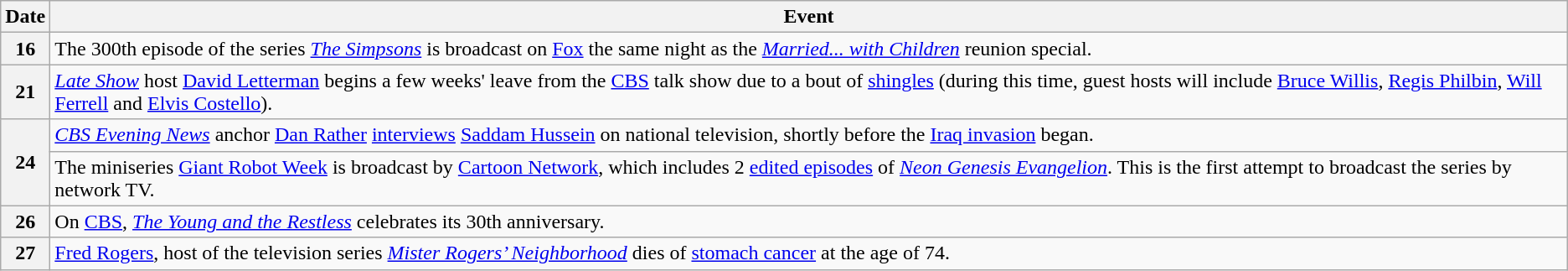<table class="wikitable">
<tr>
<th>Date</th>
<th>Event</th>
</tr>
<tr>
<th>16</th>
<td>The 300th episode of the series <em><a href='#'>The Simpsons</a></em> is broadcast on <a href='#'>Fox</a> the same night as the <em><a href='#'>Married... with Children</a></em> reunion special.</td>
</tr>
<tr>
<th>21</th>
<td><em><a href='#'>Late Show</a></em> host <a href='#'>David Letterman</a> begins a few weeks' leave from the <a href='#'>CBS</a> talk show due to a bout of <a href='#'>shingles</a> (during this time, guest hosts will include <a href='#'>Bruce Willis</a>, <a href='#'>Regis Philbin</a>, <a href='#'>Will Ferrell</a> and <a href='#'>Elvis Costello</a>).</td>
</tr>
<tr>
<th rowspan="2">24</th>
<td><em><a href='#'>CBS Evening News</a></em> anchor <a href='#'>Dan Rather</a> <a href='#'>interviews</a> <a href='#'>Saddam Hussein</a> on national television, shortly before the <a href='#'>Iraq invasion</a> began.</td>
</tr>
<tr>
<td>The miniseries <a href='#'>Giant Robot Week</a> is broadcast by <a href='#'>Cartoon Network</a>, which includes 2 <a href='#'>edited episodes</a> of <em><a href='#'>Neon Genesis Evangelion</a></em>. This is the first attempt to broadcast the series by network TV.</td>
</tr>
<tr>
<th>26</th>
<td>On <a href='#'>CBS</a>, <em><a href='#'>The Young and the Restless</a></em> celebrates its 30th anniversary.</td>
</tr>
<tr>
<th>27</th>
<td><a href='#'>Fred Rogers</a>, host of the television series <em><a href='#'>Mister Rogers’ Neighborhood</a></em> dies of <a href='#'>stomach cancer</a> at the age of 74.</td>
</tr>
</table>
